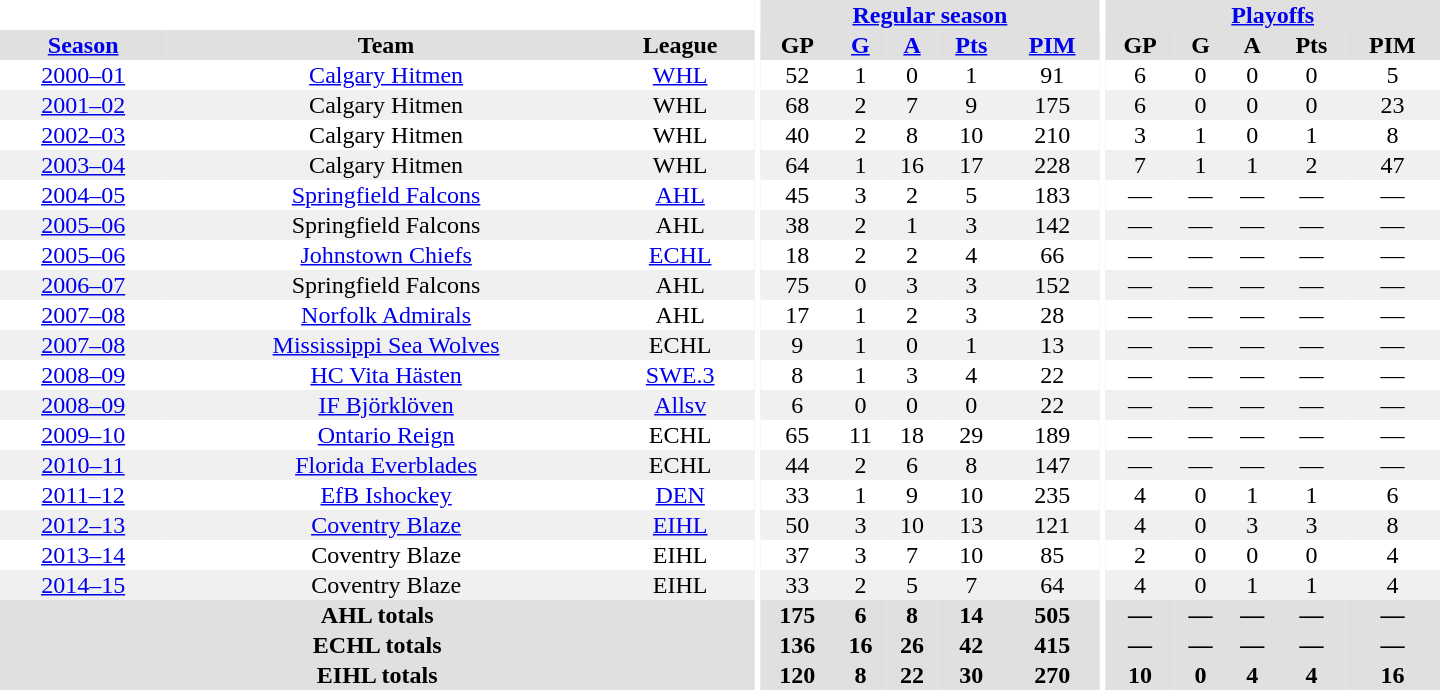<table border="0" cellpadding="1" cellspacing="0" style="text-align:center; width:60em">
<tr bgcolor="#e0e0e0">
<th colspan="3" bgcolor="#ffffff"></th>
<th rowspan="99" bgcolor="#ffffff"></th>
<th colspan="5"><a href='#'>Regular season</a></th>
<th rowspan="99" bgcolor="#ffffff"></th>
<th colspan="5"><a href='#'>Playoffs</a></th>
</tr>
<tr bgcolor="#e0e0e0">
<th><a href='#'>Season</a></th>
<th>Team</th>
<th>League</th>
<th>GP</th>
<th><a href='#'>G</a></th>
<th><a href='#'>A</a></th>
<th><a href='#'>Pts</a></th>
<th><a href='#'>PIM</a></th>
<th>GP</th>
<th>G</th>
<th>A</th>
<th>Pts</th>
<th>PIM</th>
</tr>
<tr>
<td><a href='#'>2000–01</a></td>
<td><a href='#'>Calgary Hitmen</a></td>
<td><a href='#'>WHL</a></td>
<td>52</td>
<td>1</td>
<td>0</td>
<td>1</td>
<td>91</td>
<td>6</td>
<td>0</td>
<td>0</td>
<td>0</td>
<td>5</td>
</tr>
<tr bgcolor="#f0f0f0">
<td><a href='#'>2001–02</a></td>
<td>Calgary Hitmen</td>
<td>WHL</td>
<td>68</td>
<td>2</td>
<td>7</td>
<td>9</td>
<td>175</td>
<td>6</td>
<td>0</td>
<td>0</td>
<td>0</td>
<td>23</td>
</tr>
<tr>
<td><a href='#'>2002–03</a></td>
<td>Calgary Hitmen</td>
<td>WHL</td>
<td>40</td>
<td>2</td>
<td>8</td>
<td>10</td>
<td>210</td>
<td>3</td>
<td>1</td>
<td>0</td>
<td>1</td>
<td>8</td>
</tr>
<tr bgcolor="#f0f0f0">
<td><a href='#'>2003–04</a></td>
<td>Calgary Hitmen</td>
<td>WHL</td>
<td>64</td>
<td>1</td>
<td>16</td>
<td>17</td>
<td>228</td>
<td>7</td>
<td>1</td>
<td>1</td>
<td>2</td>
<td>47</td>
</tr>
<tr>
<td><a href='#'>2004–05</a></td>
<td><a href='#'>Springfield Falcons</a></td>
<td><a href='#'>AHL</a></td>
<td>45</td>
<td>3</td>
<td>2</td>
<td>5</td>
<td>183</td>
<td>—</td>
<td>—</td>
<td>—</td>
<td>—</td>
<td>—</td>
</tr>
<tr bgcolor="#f0f0f0">
<td><a href='#'>2005–06</a></td>
<td>Springfield Falcons</td>
<td>AHL</td>
<td>38</td>
<td>2</td>
<td>1</td>
<td>3</td>
<td>142</td>
<td>—</td>
<td>—</td>
<td>—</td>
<td>—</td>
<td>—</td>
</tr>
<tr>
<td><a href='#'>2005–06</a></td>
<td><a href='#'>Johnstown Chiefs</a></td>
<td><a href='#'>ECHL</a></td>
<td>18</td>
<td>2</td>
<td>2</td>
<td>4</td>
<td>66</td>
<td>—</td>
<td>—</td>
<td>—</td>
<td>—</td>
<td>—</td>
</tr>
<tr bgcolor="#f0f0f0">
<td><a href='#'>2006–07</a></td>
<td>Springfield Falcons</td>
<td>AHL</td>
<td>75</td>
<td>0</td>
<td>3</td>
<td>3</td>
<td>152</td>
<td>—</td>
<td>—</td>
<td>—</td>
<td>—</td>
<td>—</td>
</tr>
<tr>
<td><a href='#'>2007–08</a></td>
<td><a href='#'>Norfolk Admirals</a></td>
<td>AHL</td>
<td>17</td>
<td>1</td>
<td>2</td>
<td>3</td>
<td>28</td>
<td>—</td>
<td>—</td>
<td>—</td>
<td>—</td>
<td>—</td>
</tr>
<tr bgcolor="#f0f0f0">
<td><a href='#'>2007–08</a></td>
<td><a href='#'>Mississippi Sea Wolves</a></td>
<td>ECHL</td>
<td>9</td>
<td>1</td>
<td>0</td>
<td>1</td>
<td>13</td>
<td>—</td>
<td>—</td>
<td>—</td>
<td>—</td>
<td>—</td>
</tr>
<tr>
<td><a href='#'>2008–09</a></td>
<td><a href='#'>HC Vita Hästen</a></td>
<td><a href='#'>SWE.3</a></td>
<td>8</td>
<td>1</td>
<td>3</td>
<td>4</td>
<td>22</td>
<td>—</td>
<td>—</td>
<td>—</td>
<td>—</td>
<td>—</td>
</tr>
<tr bgcolor="#f0f0f0">
<td><a href='#'>2008–09</a></td>
<td><a href='#'>IF Björklöven</a></td>
<td><a href='#'>Allsv</a></td>
<td>6</td>
<td>0</td>
<td>0</td>
<td>0</td>
<td>22</td>
<td>—</td>
<td>—</td>
<td>—</td>
<td>—</td>
<td>—</td>
</tr>
<tr>
<td><a href='#'>2009–10</a></td>
<td><a href='#'>Ontario Reign</a></td>
<td>ECHL</td>
<td>65</td>
<td>11</td>
<td>18</td>
<td>29</td>
<td>189</td>
<td>—</td>
<td>—</td>
<td>—</td>
<td>—</td>
<td>—</td>
</tr>
<tr bgcolor="#f0f0f0">
<td><a href='#'>2010–11</a></td>
<td><a href='#'>Florida Everblades</a></td>
<td>ECHL</td>
<td>44</td>
<td>2</td>
<td>6</td>
<td>8</td>
<td>147</td>
<td>—</td>
<td>—</td>
<td>—</td>
<td>—</td>
<td>—</td>
</tr>
<tr>
<td><a href='#'>2011–12</a></td>
<td><a href='#'>EfB Ishockey</a></td>
<td><a href='#'>DEN</a></td>
<td>33</td>
<td>1</td>
<td>9</td>
<td>10</td>
<td>235</td>
<td>4</td>
<td>0</td>
<td>1</td>
<td>1</td>
<td>6</td>
</tr>
<tr bgcolor="#f0f0f0">
<td><a href='#'>2012–13</a></td>
<td><a href='#'>Coventry Blaze</a></td>
<td><a href='#'>EIHL</a></td>
<td>50</td>
<td>3</td>
<td>10</td>
<td>13</td>
<td>121</td>
<td>4</td>
<td>0</td>
<td>3</td>
<td>3</td>
<td>8</td>
</tr>
<tr>
<td><a href='#'>2013–14</a></td>
<td>Coventry Blaze</td>
<td>EIHL</td>
<td>37</td>
<td>3</td>
<td>7</td>
<td>10</td>
<td>85</td>
<td>2</td>
<td>0</td>
<td>0</td>
<td>0</td>
<td>4</td>
</tr>
<tr bgcolor="#f0f0f0">
<td><a href='#'>2014–15</a></td>
<td>Coventry Blaze</td>
<td>EIHL</td>
<td>33</td>
<td>2</td>
<td>5</td>
<td>7</td>
<td>64</td>
<td>4</td>
<td>0</td>
<td>1</td>
<td>1</td>
<td>4</td>
</tr>
<tr bgcolor="#e0e0e0">
<th colspan="3">AHL totals</th>
<th>175</th>
<th>6</th>
<th>8</th>
<th>14</th>
<th>505</th>
<th>—</th>
<th>—</th>
<th>—</th>
<th>—</th>
<th>—</th>
</tr>
<tr bgcolor="#e0e0e0">
<th colspan="3">ECHL totals</th>
<th>136</th>
<th>16</th>
<th>26</th>
<th>42</th>
<th>415</th>
<th>—</th>
<th>—</th>
<th>—</th>
<th>—</th>
<th>—</th>
</tr>
<tr bgcolor="#e0e0e0">
<th colspan="3">EIHL totals</th>
<th>120</th>
<th>8</th>
<th>22</th>
<th>30</th>
<th>270</th>
<th>10</th>
<th>0</th>
<th>4</th>
<th>4</th>
<th>16</th>
</tr>
</table>
